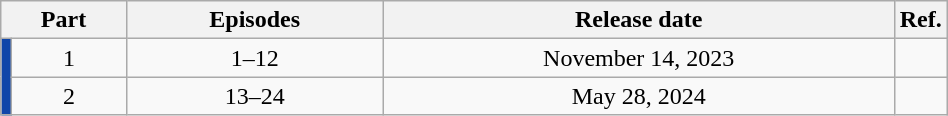<table class="wikitable" style="text-align: center; width: 50%;">
<tr>
<th colspan="2">Part</th>
<th>Episodes</th>
<th scope="column">Release date</th>
<th width="5%">Ref.</th>
</tr>
<tr>
<td rowspan="2" width="1%" style="background: #1046A9;"></td>
<td>1</td>
<td>1–12</td>
<td>November 14, 2023</td>
<td></td>
</tr>
<tr>
<td>2</td>
<td>13–24</td>
<td>May 28, 2024</td>
<td></td>
</tr>
</table>
